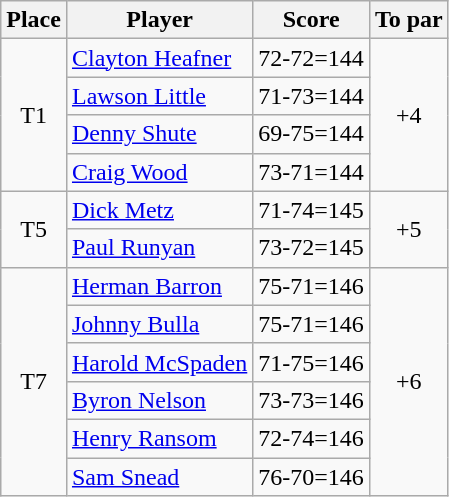<table class=wikitable>
<tr>
<th>Place</th>
<th>Player</th>
<th>Score</th>
<th>To par</th>
</tr>
<tr>
<td rowspan=4 align=center>T1</td>
<td> <a href='#'>Clayton Heafner</a></td>
<td>72-72=144</td>
<td rowspan=4 align=center>+4</td>
</tr>
<tr>
<td> <a href='#'>Lawson Little</a></td>
<td>71-73=144</td>
</tr>
<tr>
<td> <a href='#'>Denny Shute</a></td>
<td>69-75=144</td>
</tr>
<tr>
<td> <a href='#'>Craig Wood</a></td>
<td>73-71=144</td>
</tr>
<tr>
<td rowspan=2 align=center>T5</td>
<td> <a href='#'>Dick Metz</a></td>
<td>71-74=145</td>
<td rowspan=2 align=center>+5</td>
</tr>
<tr>
<td> <a href='#'>Paul Runyan</a></td>
<td>73-72=145</td>
</tr>
<tr>
<td rowspan=6 align=center>T7</td>
<td> <a href='#'>Herman Barron</a></td>
<td>75-71=146</td>
<td rowspan=6 align=center>+6</td>
</tr>
<tr>
<td> <a href='#'>Johnny Bulla</a></td>
<td>75-71=146</td>
</tr>
<tr>
<td> <a href='#'>Harold McSpaden</a></td>
<td>71-75=146</td>
</tr>
<tr>
<td> <a href='#'>Byron Nelson</a></td>
<td>73-73=146</td>
</tr>
<tr>
<td> <a href='#'>Henry Ransom</a></td>
<td>72-74=146</td>
</tr>
<tr>
<td> <a href='#'>Sam Snead</a></td>
<td>76-70=146</td>
</tr>
</table>
